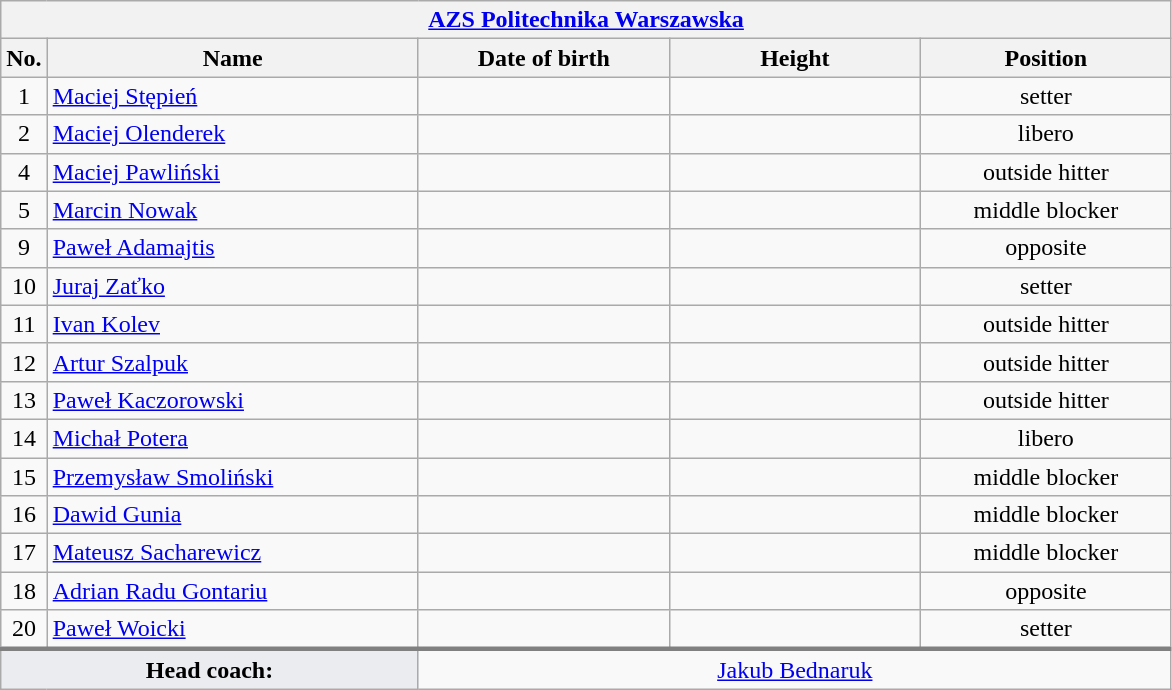<table class="wikitable collapsible collapsed" style="font-size:100%; text-align:center">
<tr>
<th colspan=5 style="width:30em"><a href='#'>AZS Politechnika Warszawska</a></th>
</tr>
<tr>
<th>No.</th>
<th style="width:15em">Name</th>
<th style="width:10em">Date of birth</th>
<th style="width:10em">Height</th>
<th style="width:10em">Position</th>
</tr>
<tr>
<td>1</td>
<td align=left> <a href='#'>Maciej Stępień</a></td>
<td align=right></td>
<td></td>
<td>setter</td>
</tr>
<tr>
<td>2</td>
<td align=left> <a href='#'>Maciej Olenderek</a></td>
<td align=right></td>
<td></td>
<td>libero</td>
</tr>
<tr>
<td>4</td>
<td align=left> <a href='#'>Maciej Pawliński</a></td>
<td align=right></td>
<td></td>
<td>outside hitter</td>
</tr>
<tr>
<td>5</td>
<td align=left> <a href='#'>Marcin Nowak</a></td>
<td align=right></td>
<td></td>
<td>middle blocker</td>
</tr>
<tr>
<td>9</td>
<td align=left> <a href='#'>Paweł Adamajtis</a></td>
<td align=right></td>
<td></td>
<td>opposite</td>
</tr>
<tr>
<td>10</td>
<td align=left> <a href='#'>Juraj Zaťko</a></td>
<td align=right></td>
<td></td>
<td>setter</td>
</tr>
<tr>
<td>11</td>
<td align=left> <a href='#'>Ivan Kolev</a></td>
<td align=right></td>
<td></td>
<td>outside hitter</td>
</tr>
<tr>
<td>12</td>
<td align=left> <a href='#'>Artur Szalpuk</a></td>
<td align=right></td>
<td></td>
<td>outside hitter</td>
</tr>
<tr>
<td>13</td>
<td align=left> <a href='#'>Paweł Kaczorowski</a></td>
<td align=right></td>
<td></td>
<td>outside hitter</td>
</tr>
<tr>
<td>14</td>
<td align=left> <a href='#'>Michał Potera</a></td>
<td align=right></td>
<td></td>
<td>libero</td>
</tr>
<tr>
<td>15</td>
<td align=left> <a href='#'>Przemysław Smoliński</a></td>
<td align=right></td>
<td></td>
<td>middle blocker</td>
</tr>
<tr>
<td>16</td>
<td align=left> <a href='#'>Dawid Gunia</a></td>
<td align=right></td>
<td></td>
<td>middle blocker</td>
</tr>
<tr>
<td>17</td>
<td align=left> <a href='#'>Mateusz Sacharewicz</a></td>
<td align=right></td>
<td></td>
<td>middle blocker</td>
</tr>
<tr>
<td>18</td>
<td align=left> <a href='#'>Adrian Radu Gontariu</a></td>
<td align=right></td>
<td></td>
<td>opposite</td>
</tr>
<tr>
<td>20</td>
<td align=left> <a href='#'>Paweł Woicki</a></td>
<td align=right></td>
<td></td>
<td>setter</td>
</tr>
<tr style="border-top: 3px solid grey">
<td colspan=2 style="background:#EAECF0"><strong>Head coach:</strong></td>
<td colspan=3> <a href='#'>Jakub Bednaruk</a></td>
</tr>
</table>
